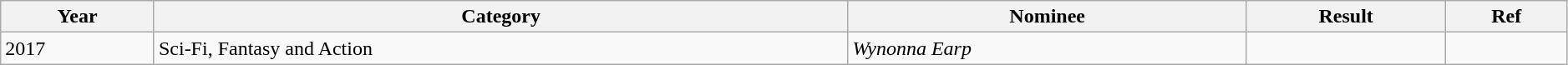<table class="wikitable" style="width:99%;">
<tr style="text-align:center;">
<th>Year</th>
<th>Category</th>
<th>Nominee</th>
<th>Result</th>
<th>Ref</th>
</tr>
<tr>
<td>2017</td>
<td>Sci-Fi, Fantasy and Action</td>
<td><em>Wynonna Earp</em></td>
<td></td>
<td></td>
</tr>
</table>
